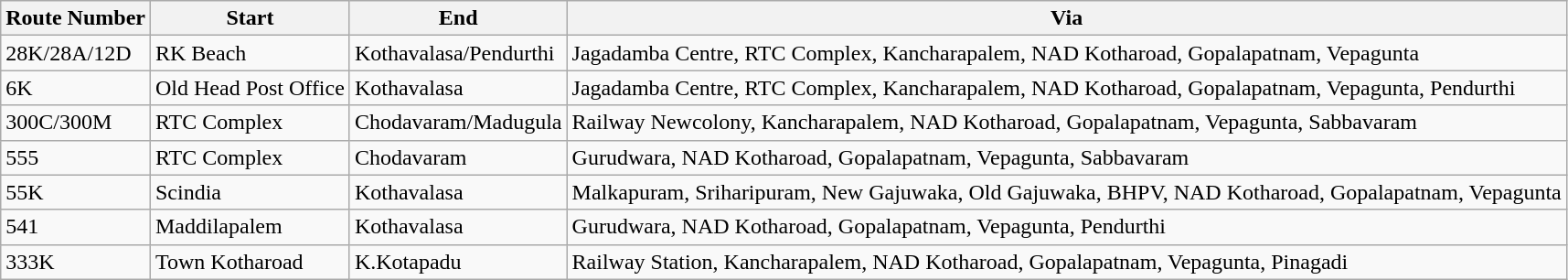<table class="sortable wikitable">
<tr>
<th>Route Number</th>
<th>Start</th>
<th>End</th>
<th>Via</th>
</tr>
<tr>
<td>28K/28A/12D</td>
<td>RK Beach</td>
<td>Kothavalasa/Pendurthi</td>
<td>Jagadamba Centre, RTC Complex, Kancharapalem, NAD Kotharoad, Gopalapatnam, Vepagunta</td>
</tr>
<tr>
<td>6K</td>
<td>Old Head Post Office</td>
<td>Kothavalasa</td>
<td>Jagadamba Centre, RTC Complex, Kancharapalem, NAD Kotharoad, Gopalapatnam, Vepagunta, Pendurthi</td>
</tr>
<tr>
<td>300C/300M</td>
<td>RTC Complex</td>
<td>Chodavaram/Madugula</td>
<td>Railway Newcolony, Kancharapalem, NAD Kotharoad, Gopalapatnam, Vepagunta, Sabbavaram</td>
</tr>
<tr>
<td>555</td>
<td>RTC Complex</td>
<td>Chodavaram</td>
<td>Gurudwara, NAD Kotharoad, Gopalapatnam, Vepagunta, Sabbavaram</td>
</tr>
<tr>
<td>55K</td>
<td>Scindia</td>
<td>Kothavalasa</td>
<td>Malkapuram, Sriharipuram, New Gajuwaka, Old Gajuwaka, BHPV, NAD Kotharoad, Gopalapatnam, Vepagunta</td>
</tr>
<tr>
<td>541</td>
<td>Maddilapalem</td>
<td>Kothavalasa</td>
<td>Gurudwara, NAD Kotharoad, Gopalapatnam, Vepagunta, Pendurthi</td>
</tr>
<tr>
<td>333K</td>
<td>Town Kotharoad</td>
<td>K.Kotapadu</td>
<td>Railway Station, Kancharapalem, NAD Kotharoad, Gopalapatnam, Vepagunta, Pinagadi</td>
</tr>
</table>
